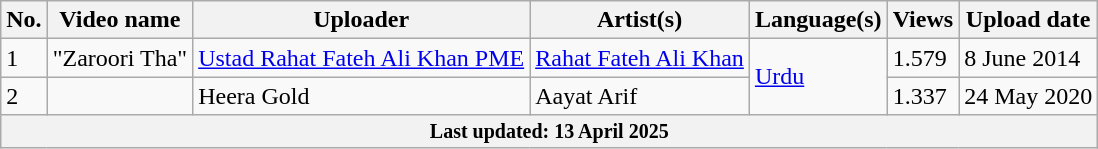<table class="wikitable">
<tr>
<th>No.</th>
<th>Video name</th>
<th>Uploader</th>
<th>Artist(s)</th>
<th>Language(s)</th>
<th>Views </th>
<th>Upload date</th>
</tr>
<tr>
<td>1</td>
<td>"Zaroori Tha"</td>
<td><a href='#'>Ustad Rahat Fateh Ali Khan PME</a></td>
<td><a href='#'>Rahat Fateh Ali Khan</a></td>
<td rowspan="2"><a href='#'>Urdu</a></td>
<td>1.579 </td>
<td>8 June 2014</td>
</tr>
<tr>
<td>2</td>
<td></td>
<td>Heera Gold</td>
<td>Aayat Arif</td>
<td>1.337</td>
<td>24 May 2020</td>
</tr>
<tr>
<th colspan="7" style="font-size: 10pt;">Last updated: 13 April 2025</th>
</tr>
</table>
